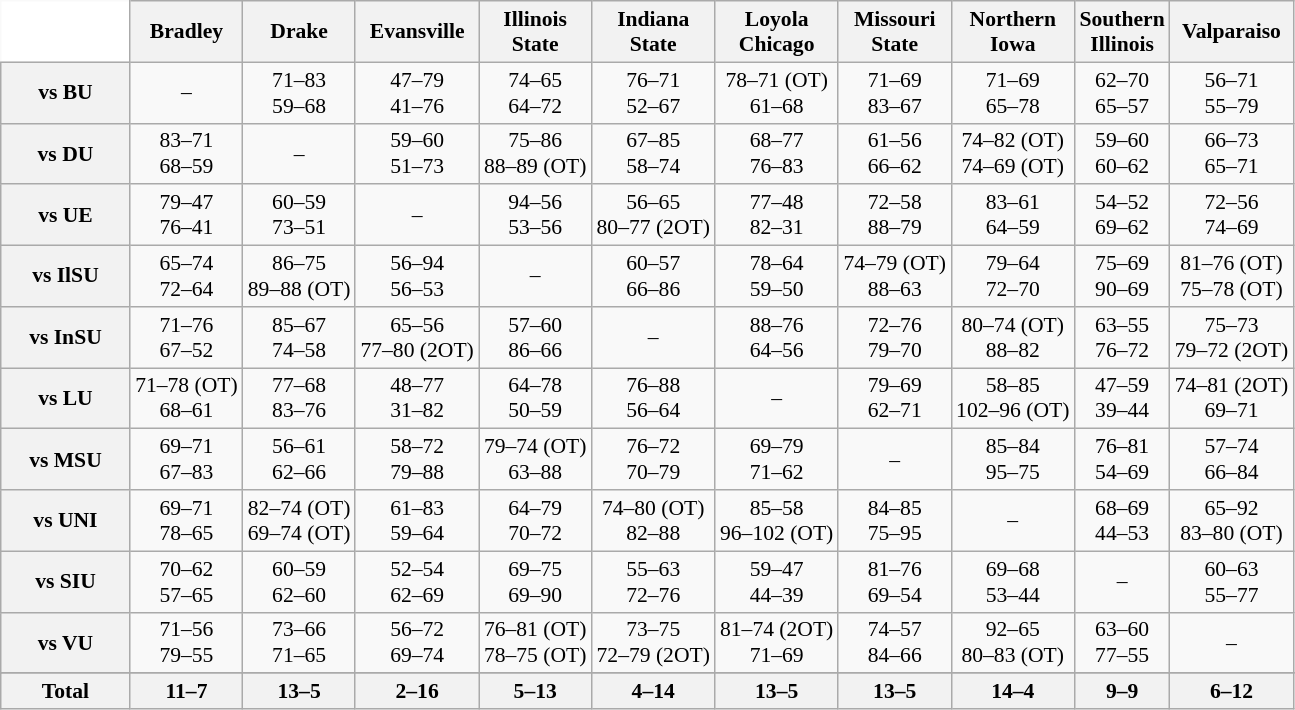<table class="wikitable" style="white-space:nowrap;font-size:90%;">
<tr>
<th colspan=1 style="background:white; border-top-style:hidden; border-left-style:hidden;" width=80> </th>
<th style=>Bradley</th>
<th style=>Drake</th>
<th style=>Evansville</th>
<th style=>Illinois<br>State</th>
<th style=>Indiana<br>State</th>
<th style=>Loyola <br>Chicago</th>
<th style=>Missouri<br>State</th>
<th style=>Northern<br>Iowa</th>
<th style=>Southern<br>Illinois</th>
<th style=>Valparaiso</th>
</tr>
<tr style="text-align:center;">
<th style=>vs BU</th>
<td>–</td>
<td>71–83<br>59–68</td>
<td>47–79<br>41–76</td>
<td>74–65<br>64–72</td>
<td>76–71<br>52–67</td>
<td>78–71 (OT)<br>61–68</td>
<td>71–69<br>83–67</td>
<td>71–69<br>65–78</td>
<td>62–70<br>65–57</td>
<td>56–71<br>55–79</td>
</tr>
<tr style="text-align:center;">
<th style=>vs DU</th>
<td>83–71<br>68–59</td>
<td>–</td>
<td>59–60<br>51–73</td>
<td>75–86<br>88–89 (OT)</td>
<td>67–85<br>58–74</td>
<td>68–77<br>76–83</td>
<td>61–56<br>66–62</td>
<td>74–82 (OT)<br>74–69 (OT)</td>
<td>59–60<br>60–62</td>
<td>66–73<br>65–71</td>
</tr>
<tr style="text-align:center;">
<th style=>vs UE</th>
<td>79–47<br>76–41</td>
<td>60–59<br>73–51</td>
<td>–</td>
<td>94–56<br>53–56</td>
<td>56–65<br>80–77 (2OT)</td>
<td>77–48<br>82–31</td>
<td>72–58<br>88–79</td>
<td>83–61<br>64–59</td>
<td>54–52<br>69–62</td>
<td>72–56<br>74–69</td>
</tr>
<tr style="text-align:center;">
<th style=>vs IlSU</th>
<td>65–74<br>72–64</td>
<td>86–75<br>89–88 (OT)</td>
<td>56–94<br>56–53</td>
<td>–</td>
<td>60–57<br>66–86</td>
<td>78–64<br>59–50</td>
<td>74–79 (OT)<br>88–63</td>
<td>79–64<br>72–70</td>
<td>75–69<br>90–69</td>
<td>81–76 (OT)<br>75–78 (OT)</td>
</tr>
<tr style="text-align:center;">
<th style=>vs InSU</th>
<td>71–76<br>67–52</td>
<td>85–67<br>74–58</td>
<td>65–56<br>77–80 (2OT)</td>
<td>57–60<br>86–66</td>
<td>–</td>
<td>88–76<br>64–56</td>
<td>72–76<br>79–70</td>
<td>80–74 (OT)<br>88–82</td>
<td>63–55<br>76–72</td>
<td>75–73<br>79–72 (2OT)</td>
</tr>
<tr style="text-align:center;">
<th style=>vs LU</th>
<td>71–78 (OT)<br>68–61</td>
<td>77–68<br>83–76</td>
<td>48–77<br>31–82</td>
<td>64–78<br>50–59</td>
<td>76–88<br>56–64</td>
<td>–</td>
<td>79–69<br>62–71</td>
<td>58–85<br>102–96 (OT)</td>
<td>47–59<br>39–44</td>
<td>74–81 (2OT)<br>69–71</td>
</tr>
<tr style="text-align:center;">
<th style=>vs MSU</th>
<td>69–71<br>67–83</td>
<td>56–61<br>62–66</td>
<td>58–72<br>79–88</td>
<td>79–74 (OT)<br>63–88</td>
<td>76–72<br>70–79</td>
<td>69–79<br>71–62</td>
<td>–</td>
<td>85–84<br>95–75</td>
<td>76–81<br>54–69</td>
<td>57–74<br>66–84</td>
</tr>
<tr style="text-align:center;">
<th style=>vs UNI</th>
<td>69–71<br>78–65</td>
<td>82–74 (OT)<br>69–74 (OT)</td>
<td>61–83<br>59–64</td>
<td>64–79<br>70–72</td>
<td>74–80 (OT)<br>82–88</td>
<td>85–58<br>96–102 (OT)</td>
<td>84–85<br>75–95</td>
<td>–</td>
<td>68–69<br>44–53</td>
<td>65–92<br>83–80 (OT)</td>
</tr>
<tr style="text-align:center;">
<th style=>vs SIU</th>
<td>70–62<br>57–65</td>
<td>60–59<br>62–60</td>
<td>52–54<br>62–69</td>
<td>69–75<br>69–90</td>
<td>55–63<br>72–76</td>
<td>59–47<br>44–39</td>
<td>81–76<br>69–54</td>
<td>69–68<br>53–44</td>
<td>–</td>
<td>60–63<br>55–77</td>
</tr>
<tr style="text-align:center;">
<th style=>vs VU</th>
<td>71–56<br>79–55</td>
<td>73–66<br>71–65</td>
<td>56–72<br>69–74</td>
<td>76–81 (OT)<br>78–75 (OT)</td>
<td>73–75<br>72–79 (2OT)</td>
<td>81–74 (2OT)<br>71–69</td>
<td>74–57<br>84–66</td>
<td>92–65<br>80–83 (OT)</td>
<td>63–60<br>77–55</td>
<td>–</td>
</tr>
<tr style="text-align:center;">
</tr>
<tr style="text-align:center;">
<th>Total</th>
<th>11–7</th>
<th>13–5</th>
<th>2–16</th>
<th>5–13</th>
<th>4–14</th>
<th>13–5</th>
<th>13–5</th>
<th>14–4</th>
<th>9–9</th>
<th>6–12</th>
</tr>
</table>
